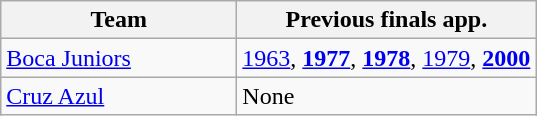<table class="wikitable">
<tr>
<th width=150px>Team</th>
<th>Previous finals app.</th>
</tr>
<tr>
<td> <a href='#'>Boca Juniors</a></td>
<td><a href='#'>1963</a>, <strong><a href='#'>1977</a></strong>, <strong><a href='#'>1978</a></strong>, <a href='#'>1979</a>, <strong><a href='#'>2000</a></strong></td>
</tr>
<tr>
<td> <a href='#'>Cruz Azul</a></td>
<td>None</td>
</tr>
</table>
